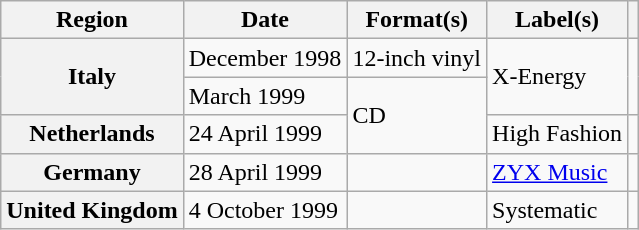<table class="wikitable plainrowheaders">
<tr>
<th scope="col">Region</th>
<th scope="col">Date</th>
<th scope="col">Format(s)</th>
<th scope="col">Label(s)</th>
<th scope="col"></th>
</tr>
<tr>
<th scope="row" rowspan="2">Italy</th>
<td>December 1998</td>
<td>12-inch vinyl</td>
<td rowspan="2">X-Energy</td>
<td rowspan="2"></td>
</tr>
<tr>
<td>March 1999</td>
<td rowspan="2">CD</td>
</tr>
<tr>
<th scope="row">Netherlands</th>
<td>24 April 1999</td>
<td>High Fashion</td>
<td></td>
</tr>
<tr>
<th scope="row">Germany</th>
<td>28 April 1999</td>
<td></td>
<td><a href='#'>ZYX Music</a></td>
<td></td>
</tr>
<tr>
<th scope="row">United Kingdom</th>
<td>4 October 1999</td>
<td></td>
<td>Systematic</td>
<td></td>
</tr>
</table>
